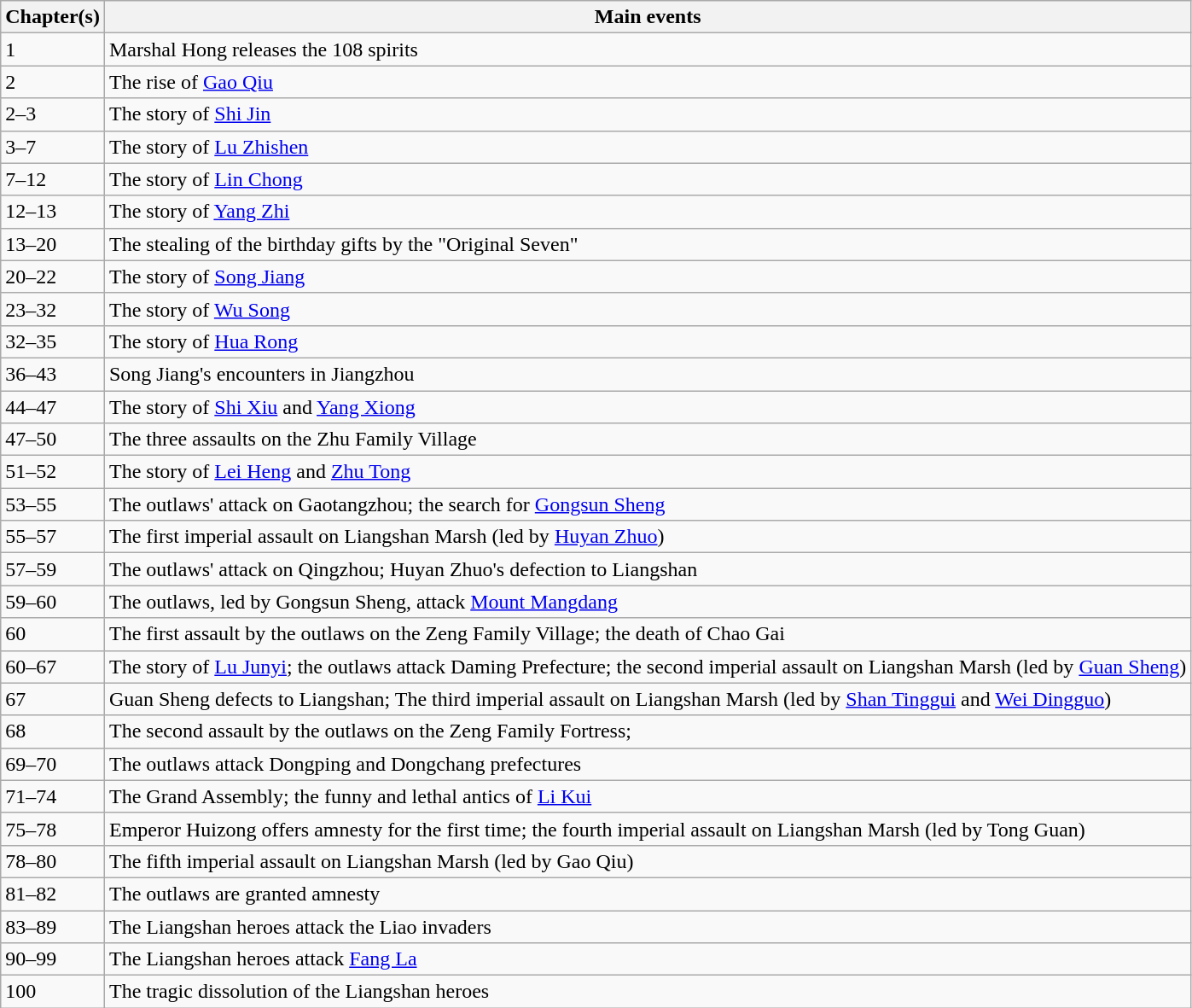<table class="wikitable">
<tr>
<th>Chapter(s)</th>
<th>Main events</th>
</tr>
<tr>
<td>1</td>
<td>Marshal Hong releases the 108 spirits</td>
</tr>
<tr>
<td>2</td>
<td>The rise of <a href='#'>Gao Qiu</a></td>
</tr>
<tr>
<td>2–3</td>
<td>The story of <a href='#'>Shi Jin</a></td>
</tr>
<tr>
<td>3–7</td>
<td>The story of <a href='#'>Lu Zhishen</a></td>
</tr>
<tr>
<td>7–12</td>
<td>The story of <a href='#'>Lin Chong</a></td>
</tr>
<tr>
<td>12–13</td>
<td>The story of <a href='#'>Yang Zhi</a></td>
</tr>
<tr>
<td>13–20</td>
<td>The stealing of the birthday gifts by the "Original Seven"</td>
</tr>
<tr>
<td>20–22</td>
<td>The story of <a href='#'>Song Jiang</a></td>
</tr>
<tr>
<td>23–32</td>
<td>The story of <a href='#'>Wu Song</a></td>
</tr>
<tr>
<td>32–35</td>
<td>The story of <a href='#'>Hua Rong</a></td>
</tr>
<tr>
<td>36–43</td>
<td>Song Jiang's encounters in Jiangzhou</td>
</tr>
<tr>
<td>44–47</td>
<td>The story of <a href='#'>Shi Xiu</a> and <a href='#'>Yang Xiong</a></td>
</tr>
<tr>
<td>47–50</td>
<td>The three assaults on the Zhu Family Village</td>
</tr>
<tr>
<td>51–52</td>
<td>The story of <a href='#'>Lei Heng</a> and <a href='#'>Zhu Tong</a></td>
</tr>
<tr>
<td>53–55</td>
<td>The outlaws' attack on Gaotangzhou; the search for <a href='#'>Gongsun Sheng</a></td>
</tr>
<tr>
<td>55–57</td>
<td>The first imperial assault on Liangshan Marsh (led by <a href='#'>Huyan Zhuo</a>)</td>
</tr>
<tr>
<td>57–59</td>
<td>The outlaws' attack on Qingzhou; Huyan Zhuo's defection to Liangshan</td>
</tr>
<tr>
<td>59–60</td>
<td>The outlaws, led by Gongsun Sheng, attack <a href='#'>Mount Mangdang</a></td>
</tr>
<tr>
<td>60</td>
<td>The first assault by the outlaws on the Zeng Family Village; the death of Chao Gai</td>
</tr>
<tr>
<td>60–67</td>
<td>The story of <a href='#'>Lu Junyi</a>; the outlaws attack Daming Prefecture; the second imperial assault on Liangshan Marsh (led by <a href='#'>Guan Sheng</a>)</td>
</tr>
<tr>
<td>67</td>
<td>Guan Sheng defects to Liangshan; The third imperial assault on Liangshan Marsh (led by <a href='#'>Shan Tinggui</a> and <a href='#'>Wei Dingguo</a>)</td>
</tr>
<tr>
<td>68</td>
<td>The second assault by the outlaws on the Zeng Family Fortress;</td>
</tr>
<tr>
<td>69–70</td>
<td>The outlaws attack Dongping and Dongchang prefectures</td>
</tr>
<tr>
<td>71–74</td>
<td>The Grand Assembly; the funny and lethal antics of <a href='#'>Li Kui</a></td>
</tr>
<tr>
<td>75–78</td>
<td>Emperor Huizong offers amnesty for the first time; the fourth imperial assault on Liangshan Marsh (led by Tong Guan)</td>
</tr>
<tr>
<td>78–80</td>
<td>The fifth imperial assault on Liangshan Marsh (led by Gao Qiu)</td>
</tr>
<tr>
<td>81–82</td>
<td>The outlaws are granted amnesty</td>
</tr>
<tr>
<td>83–89</td>
<td>The Liangshan heroes attack the Liao invaders</td>
</tr>
<tr>
<td>90–99</td>
<td>The Liangshan heroes attack <a href='#'>Fang La</a></td>
</tr>
<tr>
<td>100</td>
<td>The tragic dissolution of the Liangshan heroes</td>
</tr>
</table>
